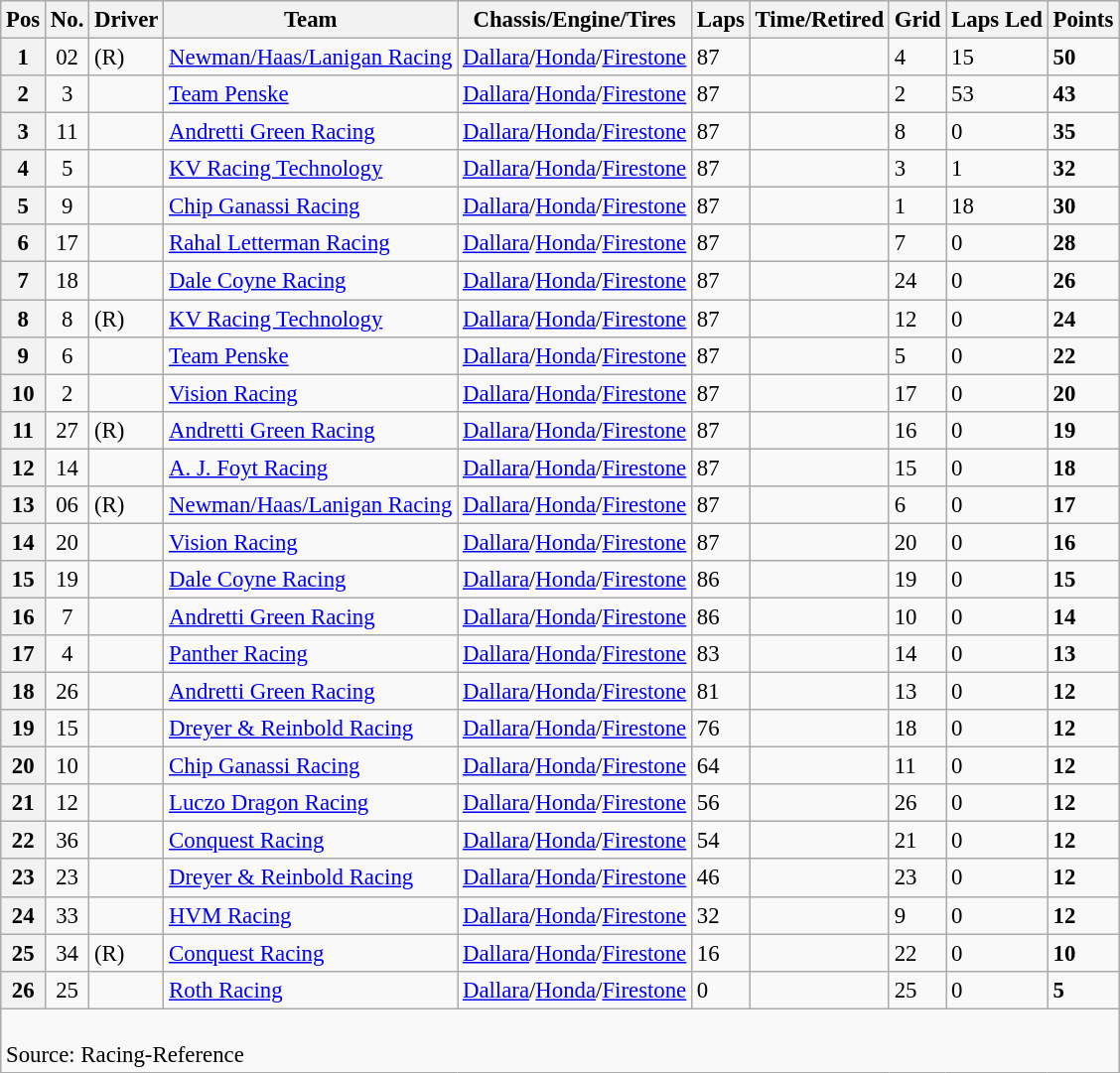<table class="wikitable sortable" style="font-size: 95%">
<tr>
<th scope="col">Pos</th>
<th scope="col">No.</th>
<th scope="col">Driver</th>
<th scope="col">Team</th>
<th scope="col">Chassis/Engine/Tires</th>
<th scope="col">Laps</th>
<th scope="col">Time/Retired</th>
<th scope="col">Grid</th>
<th scope="col">Laps Led</th>
<th scope="col">Points</th>
</tr>
<tr>
<th scope="row">1</th>
<td align=center>02</td>
<td> (R)</td>
<td><a href='#'>Newman/Haas/Lanigan Racing</a></td>
<td><a href='#'>Dallara</a>/<a href='#'>Honda</a>/<a href='#'>Firestone</a></td>
<td>87</td>
<td></td>
<td>4</td>
<td>15</td>
<td><strong>50</strong></td>
</tr>
<tr>
<th scope="row">2</th>
<td align="center">3</td>
<td></td>
<td><a href='#'>Team Penske</a></td>
<td><a href='#'>Dallara</a>/<a href='#'>Honda</a>/<a href='#'>Firestone</a></td>
<td>87</td>
<td></td>
<td>2</td>
<td>53</td>
<td><strong>43</strong></td>
</tr>
<tr>
<th scope="row">3</th>
<td align=center>11</td>
<td></td>
<td><a href='#'>Andretti Green Racing</a></td>
<td><a href='#'>Dallara</a>/<a href='#'>Honda</a>/<a href='#'>Firestone</a></td>
<td>87</td>
<td></td>
<td>8</td>
<td>0</td>
<td><strong>35</strong></td>
</tr>
<tr>
<th scope="row">4</th>
<td align=center>5</td>
<td></td>
<td><a href='#'>KV Racing Technology</a></td>
<td><a href='#'>Dallara</a>/<a href='#'>Honda</a>/<a href='#'>Firestone</a></td>
<td>87</td>
<td></td>
<td>3</td>
<td>1</td>
<td><strong>32</strong></td>
</tr>
<tr>
<th scope="row">5</th>
<td align=center>9</td>
<td></td>
<td><a href='#'>Chip Ganassi Racing</a></td>
<td><a href='#'>Dallara</a>/<a href='#'>Honda</a>/<a href='#'>Firestone</a></td>
<td>87</td>
<td></td>
<td>1</td>
<td>18</td>
<td><strong>30</strong></td>
</tr>
<tr>
<th scope="row">6</th>
<td align=center>17</td>
<td></td>
<td><a href='#'>Rahal Letterman Racing</a></td>
<td><a href='#'>Dallara</a>/<a href='#'>Honda</a>/<a href='#'>Firestone</a></td>
<td>87</td>
<td></td>
<td>7</td>
<td>0</td>
<td><strong>28</strong></td>
</tr>
<tr>
<th scope="row">7</th>
<td align=center>18</td>
<td></td>
<td><a href='#'>Dale Coyne Racing</a></td>
<td><a href='#'>Dallara</a>/<a href='#'>Honda</a>/<a href='#'>Firestone</a></td>
<td>87</td>
<td></td>
<td>24</td>
<td>0</td>
<td><strong>26</strong></td>
</tr>
<tr>
<th scope="row">8</th>
<td align=center>8</td>
<td> (R)</td>
<td><a href='#'>KV Racing Technology</a></td>
<td><a href='#'>Dallara</a>/<a href='#'>Honda</a>/<a href='#'>Firestone</a></td>
<td>87</td>
<td></td>
<td>12</td>
<td>0</td>
<td><strong>24</strong></td>
</tr>
<tr>
<th scope="row">9</th>
<td align="center">6</td>
<td></td>
<td><a href='#'>Team Penske</a></td>
<td><a href='#'>Dallara</a>/<a href='#'>Honda</a>/<a href='#'>Firestone</a></td>
<td>87</td>
<td></td>
<td>5</td>
<td>0</td>
<td><strong>22</strong></td>
</tr>
<tr>
<th scope="row">10</th>
<td align=center>2</td>
<td></td>
<td><a href='#'>Vision Racing</a></td>
<td><a href='#'>Dallara</a>/<a href='#'>Honda</a>/<a href='#'>Firestone</a></td>
<td>87</td>
<td></td>
<td>17</td>
<td>0</td>
<td><strong>20</strong></td>
</tr>
<tr>
<th scope="row">11</th>
<td align=center>27</td>
<td> (R)</td>
<td><a href='#'>Andretti Green Racing</a></td>
<td><a href='#'>Dallara</a>/<a href='#'>Honda</a>/<a href='#'>Firestone</a></td>
<td>87</td>
<td></td>
<td>16</td>
<td>0</td>
<td><strong>19</strong></td>
</tr>
<tr>
<th scope="row">12</th>
<td align=center>14</td>
<td></td>
<td><a href='#'>A. J. Foyt Racing</a></td>
<td><a href='#'>Dallara</a>/<a href='#'>Honda</a>/<a href='#'>Firestone</a></td>
<td>87</td>
<td></td>
<td>15</td>
<td>0</td>
<td><strong>18</strong></td>
</tr>
<tr>
<th scope="row">13</th>
<td align=center>06</td>
<td> (R)</td>
<td><a href='#'>Newman/Haas/Lanigan Racing</a></td>
<td><a href='#'>Dallara</a>/<a href='#'>Honda</a>/<a href='#'>Firestone</a></td>
<td>87</td>
<td></td>
<td>6</td>
<td>0</td>
<td><strong>17</strong></td>
</tr>
<tr>
<th scope="row">14</th>
<td align=center>20</td>
<td></td>
<td><a href='#'>Vision Racing</a></td>
<td><a href='#'>Dallara</a>/<a href='#'>Honda</a>/<a href='#'>Firestone</a></td>
<td>87</td>
<td></td>
<td>20</td>
<td>0</td>
<td><strong>16</strong></td>
</tr>
<tr>
<th scope="row">15</th>
<td align=center>19</td>
<td></td>
<td><a href='#'>Dale Coyne Racing</a></td>
<td><a href='#'>Dallara</a>/<a href='#'>Honda</a>/<a href='#'>Firestone</a></td>
<td>86</td>
<td></td>
<td>19</td>
<td>0</td>
<td><strong>15</strong></td>
</tr>
<tr>
<th scope="row">16</th>
<td align=center>7</td>
<td></td>
<td><a href='#'>Andretti Green Racing</a></td>
<td><a href='#'>Dallara</a>/<a href='#'>Honda</a>/<a href='#'>Firestone</a></td>
<td>86</td>
<td></td>
<td>10</td>
<td>0</td>
<td><strong>14</strong></td>
</tr>
<tr>
<th scope="row">17</th>
<td align=center>4</td>
<td></td>
<td><a href='#'>Panther Racing</a></td>
<td><a href='#'>Dallara</a>/<a href='#'>Honda</a>/<a href='#'>Firestone</a></td>
<td>83</td>
<td></td>
<td>14</td>
<td>0</td>
<td><strong>13</strong></td>
</tr>
<tr>
<th scope="row">18</th>
<td align=center>26</td>
<td></td>
<td><a href='#'>Andretti Green Racing</a></td>
<td><a href='#'>Dallara</a>/<a href='#'>Honda</a>/<a href='#'>Firestone</a></td>
<td>81</td>
<td></td>
<td>13</td>
<td>0</td>
<td><strong>12</strong></td>
</tr>
<tr>
<th scope="row">19</th>
<td align=center>15</td>
<td></td>
<td><a href='#'>Dreyer & Reinbold Racing</a></td>
<td><a href='#'>Dallara</a>/<a href='#'>Honda</a>/<a href='#'>Firestone</a></td>
<td>76</td>
<td></td>
<td>18</td>
<td>0</td>
<td><strong>12</strong></td>
</tr>
<tr>
<th scope="row">20</th>
<td align=center>10</td>
<td></td>
<td><a href='#'>Chip Ganassi Racing</a></td>
<td><a href='#'>Dallara</a>/<a href='#'>Honda</a>/<a href='#'>Firestone</a></td>
<td>64</td>
<td></td>
<td>11</td>
<td>0</td>
<td><strong>12</strong></td>
</tr>
<tr>
<th scope="row">21</th>
<td align=center>12</td>
<td></td>
<td><a href='#'>Luczo Dragon Racing</a></td>
<td><a href='#'>Dallara</a>/<a href='#'>Honda</a>/<a href='#'>Firestone</a></td>
<td>56</td>
<td></td>
<td>26</td>
<td>0</td>
<td><strong>12</strong></td>
</tr>
<tr>
<th scope="row">22</th>
<td align=center>36</td>
<td></td>
<td><a href='#'>Conquest Racing</a></td>
<td><a href='#'>Dallara</a>/<a href='#'>Honda</a>/<a href='#'>Firestone</a></td>
<td>54</td>
<td></td>
<td>21</td>
<td>0</td>
<td><strong>12</strong></td>
</tr>
<tr>
<th scope="row">23</th>
<td align=center>23</td>
<td></td>
<td><a href='#'>Dreyer & Reinbold Racing</a></td>
<td><a href='#'>Dallara</a>/<a href='#'>Honda</a>/<a href='#'>Firestone</a></td>
<td>46</td>
<td></td>
<td>23</td>
<td>0</td>
<td><strong>12</strong></td>
</tr>
<tr>
<th scope="row">24</th>
<td align=center>33</td>
<td></td>
<td><a href='#'>HVM Racing</a></td>
<td><a href='#'>Dallara</a>/<a href='#'>Honda</a>/<a href='#'>Firestone</a></td>
<td>32</td>
<td></td>
<td>9</td>
<td>0</td>
<td><strong>12</strong></td>
</tr>
<tr>
<th scope="row">25</th>
<td align=center>34</td>
<td> (R)</td>
<td><a href='#'>Conquest Racing</a></td>
<td><a href='#'>Dallara</a>/<a href='#'>Honda</a>/<a href='#'>Firestone</a></td>
<td>16</td>
<td></td>
<td>22</td>
<td>0</td>
<td><strong>10</strong></td>
</tr>
<tr>
<th scope="row">26</th>
<td align="center">25</td>
<td></td>
<td><a href='#'>Roth Racing</a></td>
<td><a href='#'>Dallara</a>/<a href='#'>Honda</a>/<a href='#'>Firestone</a></td>
<td>0</td>
<td></td>
<td>25</td>
<td>0</td>
<td><strong>5</strong></td>
</tr>
<tr class="sortbottom">
<td colspan=10><br>Source: Racing-Reference</td>
</tr>
</table>
